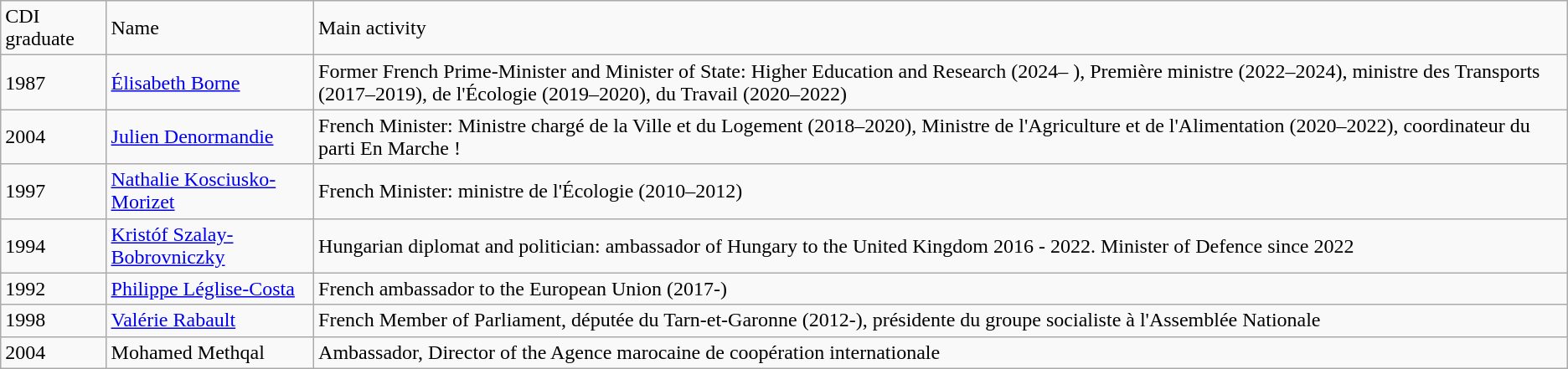<table class="wikitable">
<tr>
<td>CDI graduate</td>
<td>Name</td>
<td>Main activity</td>
</tr>
<tr>
<td>1987</td>
<td><a href='#'>Élisabeth Borne</a></td>
<td>Former French Prime-Minister and Minister of State: Higher Education and Research (2024–   ), Première ministre (2022–2024), ministre des Transports (2017–2019), de l'Écologie (2019–2020), du Travail (2020–2022)</td>
</tr>
<tr>
<td>2004</td>
<td><a href='#'>Julien Denormandie</a></td>
<td>French Minister: Ministre chargé de la Ville et du Logement (2018–2020), Ministre de l'Agriculture et de l'Alimentation (2020–2022), coordinateur du parti En Marche !</td>
</tr>
<tr>
<td>1997</td>
<td><a href='#'>Nathalie Kosciusko-Morizet</a></td>
<td>French Minister: ministre de l'Écologie (2010–2012)</td>
</tr>
<tr>
<td>1994</td>
<td><a href='#'>Kristóf Szalay-Bobrovniczky</a></td>
<td>Hungarian diplomat and politician: ambassador of Hungary to the United Kingdom 2016 - 2022. Minister of Defence since 2022</td>
</tr>
<tr>
<td>1992</td>
<td><a href='#'>Philippe Léglise-Costa</a></td>
<td>French ambassador to the European Union (2017-)</td>
</tr>
<tr>
<td>1998</td>
<td><a href='#'>Valérie Rabault</a></td>
<td>French Member of Parliament, députée du Tarn-et-Garonne (2012-), présidente du groupe socialiste à l'Assemblée Nationale</td>
</tr>
<tr>
<td>2004</td>
<td>Mohamed Methqal</td>
<td>Ambassador, Director of the Agence marocaine de coopération internationale</td>
</tr>
</table>
